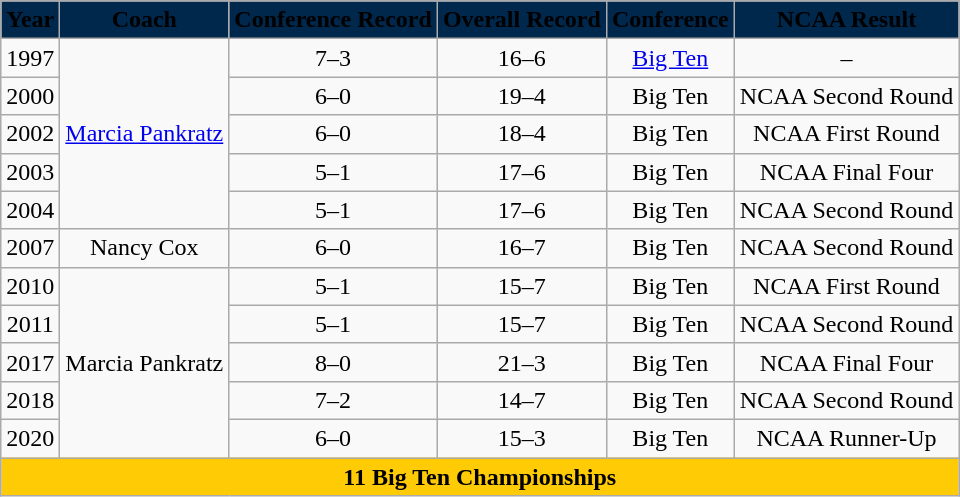<table class="wikitable">
<tr style="background:#00274C; text-align:center;">
<td><span><strong>Year</strong></span></td>
<td><span><strong>Coach</strong></span></td>
<td><span><strong>Conference Record</strong></span></td>
<td><span><strong>Overall Record</strong></span></td>
<td><span><strong>Conference</strong></span></td>
<td><span><strong>NCAA Result</strong></span></td>
</tr>
<tr style="text-align:center;">
<td>1997</td>
<td rowspan="5"><a href='#'>Marcia Pankratz</a></td>
<td>7–3</td>
<td>16–6</td>
<td><a href='#'>Big Ten</a></td>
<td>–</td>
</tr>
<tr style="text-align:center;">
<td>2000</td>
<td>6–0</td>
<td>19–4</td>
<td>Big Ten</td>
<td>NCAA Second Round</td>
</tr>
<tr style="text-align:center;">
<td>2002</td>
<td>6–0</td>
<td>18–4</td>
<td>Big Ten</td>
<td>NCAA First Round</td>
</tr>
<tr style="text-align:center;">
<td>2003</td>
<td>5–1</td>
<td>17–6</td>
<td>Big Ten</td>
<td>NCAA Final Four</td>
</tr>
<tr style="text-align:center;">
<td>2004</td>
<td>5–1</td>
<td>17–6</td>
<td>Big Ten</td>
<td>NCAA Second Round</td>
</tr>
<tr style="text-align:center;">
<td>2007</td>
<td>Nancy Cox</td>
<td>6–0</td>
<td>16–7</td>
<td>Big Ten</td>
<td>NCAA Second Round</td>
</tr>
<tr style="text-align:center;">
<td>2010</td>
<td rowspan="5">Marcia Pankratz</td>
<td>5–1</td>
<td>15–7</td>
<td>Big Ten</td>
<td>NCAA First Round</td>
</tr>
<tr style="text-align:center;">
<td>2011</td>
<td>5–1</td>
<td>15–7</td>
<td>Big Ten</td>
<td>NCAA Second Round</td>
</tr>
<tr style="text-align:center;">
<td>2017</td>
<td>8–0</td>
<td>21–3</td>
<td>Big Ten</td>
<td>NCAA Final Four</td>
</tr>
<tr style="text-align:center;">
<td>2018</td>
<td>7–2</td>
<td>14–7</td>
<td>Big Ten</td>
<td>NCAA Second Round</td>
</tr>
<tr style="text-align:center;">
<td>2020</td>
<td>6–0</td>
<td>15–3</td>
<td>Big Ten</td>
<td>NCAA Runner-Up</td>
</tr>
<tr style="text-align:center;">
<td colspan="6" style="background:#FFCB05;"><span><strong>11 Big Ten Championships</strong></span></td>
</tr>
</table>
